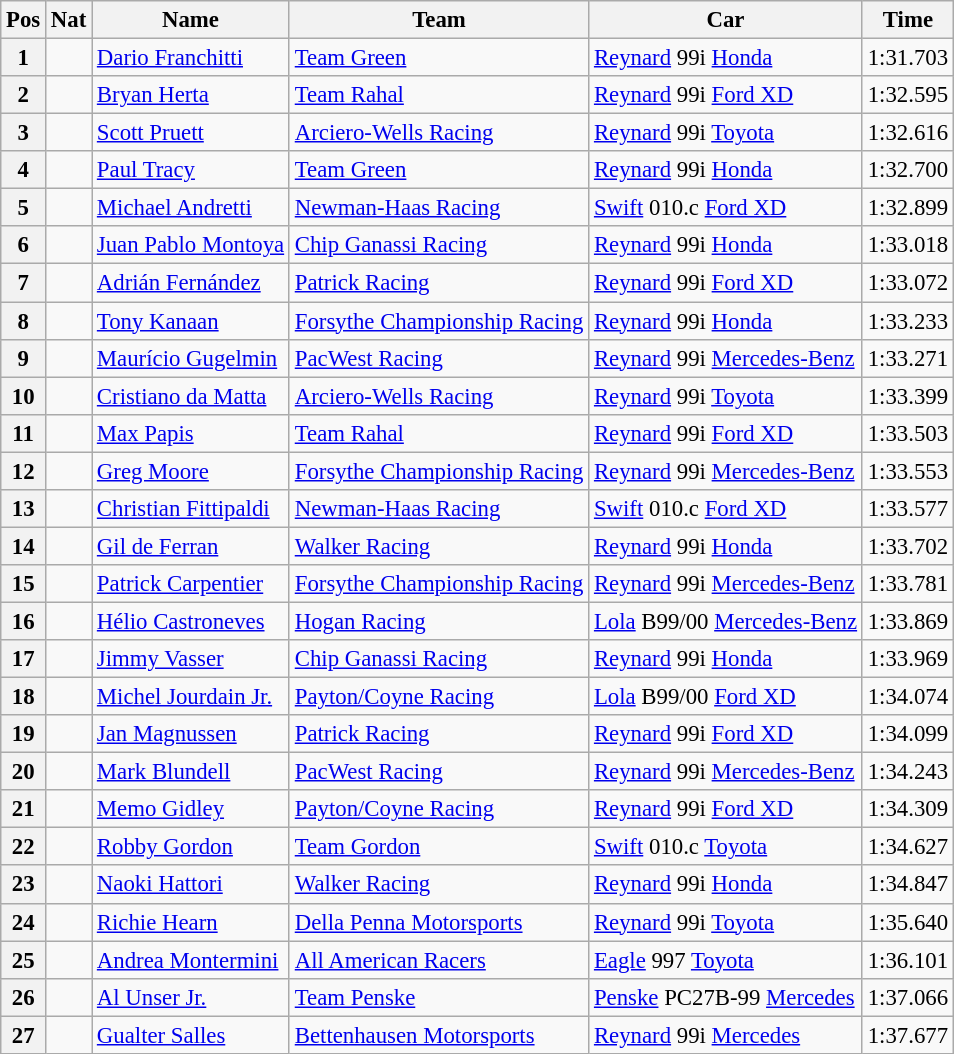<table class="wikitable" style="font-size: 95%;">
<tr>
<th>Pos</th>
<th>Nat</th>
<th>Name</th>
<th>Team</th>
<th>Car</th>
<th>Time</th>
</tr>
<tr>
<th>1</th>
<td></td>
<td><a href='#'>Dario Franchitti</a></td>
<td><a href='#'>Team Green</a></td>
<td><a href='#'>Reynard</a> 99i <a href='#'>Honda</a></td>
<td>1:31.703</td>
</tr>
<tr>
<th>2</th>
<td></td>
<td><a href='#'>Bryan Herta</a></td>
<td><a href='#'>Team Rahal</a></td>
<td><a href='#'>Reynard</a> 99i <a href='#'>Ford XD</a></td>
<td>1:32.595</td>
</tr>
<tr>
<th>3</th>
<td></td>
<td><a href='#'>Scott Pruett</a></td>
<td><a href='#'>Arciero-Wells Racing</a></td>
<td><a href='#'>Reynard</a> 99i <a href='#'>Toyota</a></td>
<td>1:32.616</td>
</tr>
<tr>
<th>4</th>
<td></td>
<td><a href='#'>Paul Tracy</a></td>
<td><a href='#'>Team Green</a></td>
<td><a href='#'>Reynard</a> 99i <a href='#'>Honda</a></td>
<td>1:32.700</td>
</tr>
<tr>
<th>5</th>
<td></td>
<td><a href='#'>Michael Andretti</a></td>
<td><a href='#'>Newman-Haas Racing</a></td>
<td><a href='#'>Swift</a> 010.c <a href='#'>Ford XD</a></td>
<td>1:32.899</td>
</tr>
<tr>
<th>6</th>
<td></td>
<td><a href='#'>Juan Pablo Montoya</a></td>
<td><a href='#'>Chip Ganassi Racing</a></td>
<td><a href='#'>Reynard</a> 99i <a href='#'>Honda</a></td>
<td>1:33.018</td>
</tr>
<tr>
<th>7</th>
<td></td>
<td><a href='#'>Adrián Fernández</a></td>
<td><a href='#'>Patrick Racing</a></td>
<td><a href='#'>Reynard</a> 99i <a href='#'>Ford XD</a></td>
<td>1:33.072</td>
</tr>
<tr>
<th>8</th>
<td></td>
<td><a href='#'>Tony Kanaan</a></td>
<td><a href='#'>Forsythe Championship Racing</a></td>
<td><a href='#'>Reynard</a> 99i <a href='#'>Honda</a></td>
<td>1:33.233</td>
</tr>
<tr>
<th>9</th>
<td></td>
<td><a href='#'>Maurício Gugelmin</a></td>
<td><a href='#'>PacWest Racing</a></td>
<td><a href='#'>Reynard</a> 99i <a href='#'>Mercedes-Benz</a></td>
<td>1:33.271</td>
</tr>
<tr>
<th>10</th>
<td></td>
<td><a href='#'>Cristiano da Matta</a></td>
<td><a href='#'>Arciero-Wells Racing</a></td>
<td><a href='#'>Reynard</a> 99i <a href='#'>Toyota</a></td>
<td>1:33.399</td>
</tr>
<tr>
<th>11</th>
<td></td>
<td><a href='#'>Max Papis</a></td>
<td><a href='#'>Team Rahal</a></td>
<td><a href='#'>Reynard</a> 99i <a href='#'>Ford XD</a></td>
<td>1:33.503</td>
</tr>
<tr>
<th>12</th>
<td></td>
<td><a href='#'>Greg Moore</a></td>
<td><a href='#'>Forsythe Championship Racing</a></td>
<td><a href='#'>Reynard</a> 99i <a href='#'>Mercedes-Benz</a></td>
<td>1:33.553</td>
</tr>
<tr>
<th>13</th>
<td></td>
<td><a href='#'>Christian Fittipaldi</a></td>
<td><a href='#'>Newman-Haas Racing</a></td>
<td><a href='#'>Swift</a> 010.c <a href='#'>Ford XD</a></td>
<td>1:33.577</td>
</tr>
<tr>
<th>14</th>
<td></td>
<td><a href='#'>Gil de Ferran</a></td>
<td><a href='#'>Walker Racing</a></td>
<td><a href='#'>Reynard</a> 99i <a href='#'>Honda</a></td>
<td>1:33.702</td>
</tr>
<tr>
<th>15</th>
<td></td>
<td><a href='#'>Patrick Carpentier</a></td>
<td><a href='#'>Forsythe Championship Racing</a></td>
<td><a href='#'>Reynard</a> 99i <a href='#'>Mercedes-Benz</a></td>
<td>1:33.781</td>
</tr>
<tr>
<th>16</th>
<td></td>
<td><a href='#'>Hélio Castroneves</a></td>
<td><a href='#'>Hogan Racing</a></td>
<td><a href='#'>Lola</a> B99/00 <a href='#'>Mercedes-Benz</a></td>
<td>1:33.869</td>
</tr>
<tr>
<th>17</th>
<td></td>
<td><a href='#'>Jimmy Vasser</a></td>
<td><a href='#'>Chip Ganassi Racing</a></td>
<td><a href='#'>Reynard</a> 99i <a href='#'>Honda</a></td>
<td>1:33.969</td>
</tr>
<tr>
<th>18</th>
<td></td>
<td><a href='#'>Michel Jourdain Jr.</a></td>
<td><a href='#'>Payton/Coyne Racing</a></td>
<td><a href='#'>Lola</a> B99/00 <a href='#'>Ford XD</a></td>
<td>1:34.074</td>
</tr>
<tr>
<th>19</th>
<td></td>
<td><a href='#'>Jan Magnussen</a></td>
<td><a href='#'>Patrick Racing</a></td>
<td><a href='#'>Reynard</a> 99i <a href='#'>Ford XD</a></td>
<td>1:34.099</td>
</tr>
<tr>
<th>20</th>
<td></td>
<td><a href='#'>Mark Blundell</a></td>
<td><a href='#'>PacWest Racing</a></td>
<td><a href='#'>Reynard</a> 99i <a href='#'>Mercedes-Benz</a></td>
<td>1:34.243</td>
</tr>
<tr>
<th>21</th>
<td></td>
<td><a href='#'>Memo Gidley</a></td>
<td><a href='#'>Payton/Coyne Racing</a></td>
<td><a href='#'>Reynard</a> 99i <a href='#'>Ford XD</a></td>
<td>1:34.309</td>
</tr>
<tr>
<th>22</th>
<td></td>
<td><a href='#'>Robby Gordon</a></td>
<td><a href='#'>Team Gordon</a></td>
<td><a href='#'>Swift</a> 010.c <a href='#'>Toyota</a></td>
<td>1:34.627</td>
</tr>
<tr>
<th>23</th>
<td></td>
<td><a href='#'>Naoki Hattori</a></td>
<td><a href='#'>Walker Racing</a></td>
<td><a href='#'>Reynard</a> 99i <a href='#'>Honda</a></td>
<td>1:34.847</td>
</tr>
<tr>
<th>24</th>
<td></td>
<td><a href='#'>Richie Hearn</a></td>
<td><a href='#'>Della Penna Motorsports</a></td>
<td><a href='#'>Reynard</a> 99i <a href='#'>Toyota</a></td>
<td>1:35.640</td>
</tr>
<tr>
<th>25</th>
<td></td>
<td><a href='#'>Andrea Montermini</a></td>
<td><a href='#'>All American Racers</a></td>
<td><a href='#'>Eagle</a> 997 <a href='#'>Toyota</a></td>
<td>1:36.101</td>
</tr>
<tr>
<th>26</th>
<td></td>
<td><a href='#'>Al Unser Jr.</a></td>
<td><a href='#'>Team Penske</a></td>
<td><a href='#'>Penske</a> PC27B-99 <a href='#'>Mercedes</a></td>
<td>1:37.066</td>
</tr>
<tr>
<th>27</th>
<td></td>
<td><a href='#'>Gualter Salles</a></td>
<td><a href='#'>Bettenhausen Motorsports</a></td>
<td><a href='#'>Reynard</a> 99i <a href='#'>Mercedes</a></td>
<td>1:37.677</td>
</tr>
</table>
